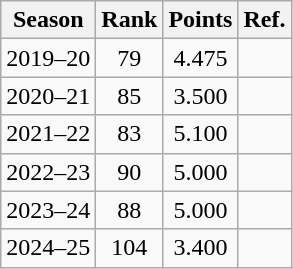<table class="wikitable plainrowheaders sortable" style="text-align:center">
<tr>
<th>Season</th>
<th>Rank</th>
<th>Points</th>
<th>Ref.</th>
</tr>
<tr>
<td>2019–20</td>
<td>79 </td>
<td>4.475</td>
<td></td>
</tr>
<tr>
<td>2020–21</td>
<td>85 </td>
<td>3.500</td>
<td></td>
</tr>
<tr>
<td>2021–22</td>
<td>83 </td>
<td>5.100</td>
<td></td>
</tr>
<tr>
<td>2022–23</td>
<td>90 </td>
<td>5.000</td>
<td></td>
</tr>
<tr>
<td>2023–24</td>
<td>88 </td>
<td>5.000</td>
<td></td>
</tr>
<tr>
<td>2024–25</td>
<td>104 </td>
<td>3.400</td>
<td></td>
</tr>
</table>
